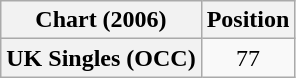<table class="wikitable plainrowheaders" style="text-align:center">
<tr>
<th>Chart (2006)</th>
<th>Position</th>
</tr>
<tr>
<th scope="row">UK Singles (OCC)</th>
<td>77</td>
</tr>
</table>
